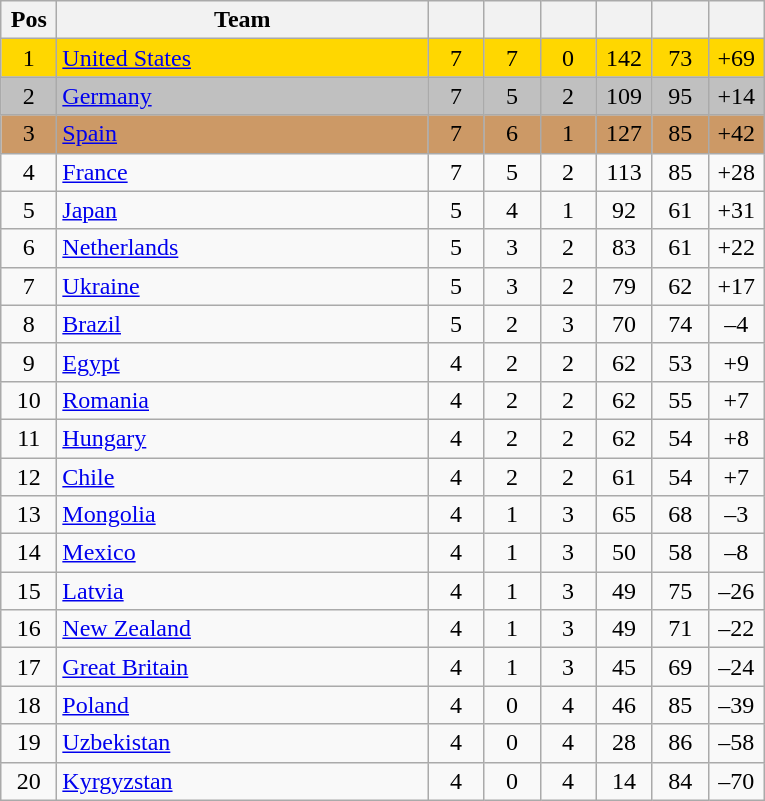<table class="wikitable" style="text-align:center">
<tr>
<th width=30>Pos</th>
<th ! width=240>Team</th>
<th ! width=30></th>
<th ! width=30></th>
<th ! width=30></th>
<th ! width=30></th>
<th ! width=30></th>
<th ! width=30></th>
</tr>
<tr bgcolor=gold>
<td>1</td>
<td align=left> <a href='#'>United States</a></td>
<td>7</td>
<td>7</td>
<td>0</td>
<td>142</td>
<td>73</td>
<td>+69</td>
</tr>
<tr bgcolor=silver>
<td>2</td>
<td align=left> <a href='#'>Germany</a></td>
<td>7</td>
<td>5</td>
<td>2</td>
<td>109</td>
<td>95</td>
<td>+14</td>
</tr>
<tr bgcolor=cc9966>
<td>3</td>
<td align=left> <a href='#'>Spain</a></td>
<td>7</td>
<td>6</td>
<td>1</td>
<td>127</td>
<td>85</td>
<td>+42</td>
</tr>
<tr>
<td>4</td>
<td align=left> <a href='#'>France</a></td>
<td>7</td>
<td>5</td>
<td>2</td>
<td>113</td>
<td>85</td>
<td>+28</td>
</tr>
<tr>
<td>5</td>
<td align=left> <a href='#'>Japan</a></td>
<td>5</td>
<td>4</td>
<td>1</td>
<td>92</td>
<td>61</td>
<td>+31</td>
</tr>
<tr>
<td>6</td>
<td align=left> <a href='#'>Netherlands</a></td>
<td>5</td>
<td>3</td>
<td>2</td>
<td>83</td>
<td>61</td>
<td>+22</td>
</tr>
<tr>
<td>7</td>
<td align=left> <a href='#'>Ukraine</a></td>
<td>5</td>
<td>3</td>
<td>2</td>
<td>79</td>
<td>62</td>
<td>+17</td>
</tr>
<tr>
<td>8</td>
<td align=left> <a href='#'>Brazil</a></td>
<td>5</td>
<td>2</td>
<td>3</td>
<td>70</td>
<td>74</td>
<td>–4</td>
</tr>
<tr>
<td>9</td>
<td align=left> <a href='#'>Egypt</a></td>
<td>4</td>
<td>2</td>
<td>2</td>
<td>62</td>
<td>53</td>
<td>+9</td>
</tr>
<tr>
<td>10</td>
<td align=left> <a href='#'>Romania</a></td>
<td>4</td>
<td>2</td>
<td>2</td>
<td>62</td>
<td>55</td>
<td>+7</td>
</tr>
<tr>
<td>11</td>
<td align=left> <a href='#'>Hungary</a></td>
<td>4</td>
<td>2</td>
<td>2</td>
<td>62</td>
<td>54</td>
<td>+8</td>
</tr>
<tr>
<td>12</td>
<td align=left> <a href='#'>Chile</a></td>
<td>4</td>
<td>2</td>
<td>2</td>
<td>61</td>
<td>54</td>
<td>+7</td>
</tr>
<tr>
<td>13</td>
<td align=left> <a href='#'>Mongolia</a></td>
<td>4</td>
<td>1</td>
<td>3</td>
<td>65</td>
<td>68</td>
<td>–3</td>
</tr>
<tr>
<td>14</td>
<td align=left> <a href='#'>Mexico</a></td>
<td>4</td>
<td>1</td>
<td>3</td>
<td>50</td>
<td>58</td>
<td>–8</td>
</tr>
<tr>
<td>15</td>
<td align=left> <a href='#'>Latvia</a></td>
<td>4</td>
<td>1</td>
<td>3</td>
<td>49</td>
<td>75</td>
<td>–26</td>
</tr>
<tr>
<td>16</td>
<td align=left> <a href='#'>New Zealand</a></td>
<td>4</td>
<td>1</td>
<td>3</td>
<td>49</td>
<td>71</td>
<td>–22</td>
</tr>
<tr>
<td>17</td>
<td align=left> <a href='#'>Great Britain</a></td>
<td>4</td>
<td>1</td>
<td>3</td>
<td>45</td>
<td>69</td>
<td>–24</td>
</tr>
<tr>
<td>18</td>
<td align=left> <a href='#'>Poland</a></td>
<td>4</td>
<td>0</td>
<td>4</td>
<td>46</td>
<td>85</td>
<td>–39</td>
</tr>
<tr>
<td>19</td>
<td align=left> <a href='#'>Uzbekistan</a></td>
<td>4</td>
<td>0</td>
<td>4</td>
<td>28</td>
<td>86</td>
<td>–58</td>
</tr>
<tr>
<td>20</td>
<td align=left> <a href='#'>Kyrgyzstan</a></td>
<td>4</td>
<td>0</td>
<td>4</td>
<td>14</td>
<td>84</td>
<td>–70</td>
</tr>
</table>
